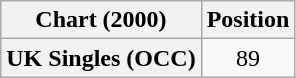<table class="wikitable plainrowheaders" style="text-align:center">
<tr>
<th scope="col">Chart (2000)</th>
<th scope="col">Position</th>
</tr>
<tr>
<th scope="row">UK Singles (OCC)</th>
<td>89</td>
</tr>
</table>
